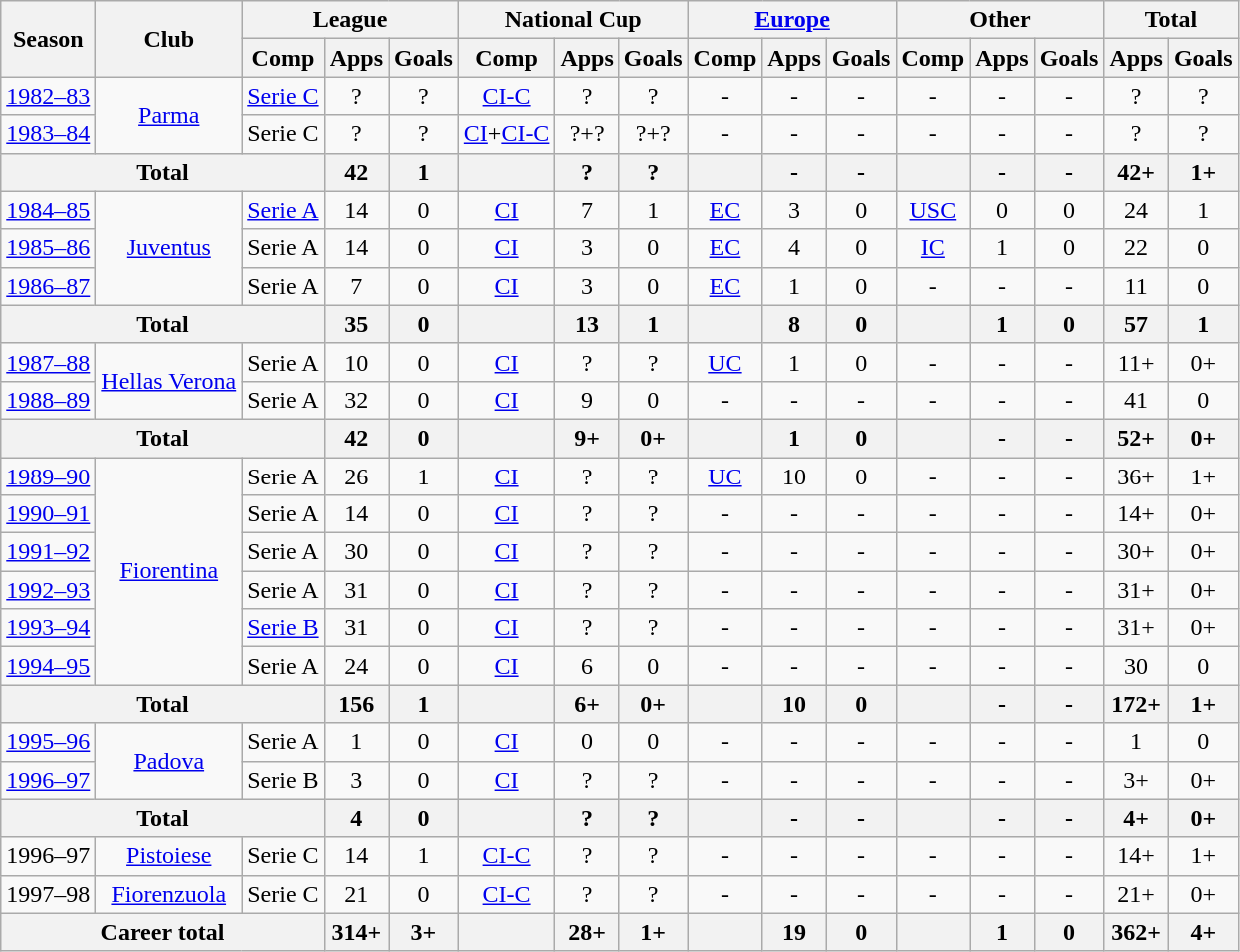<table class="wikitable" style="text-align: center;">
<tr>
<th rowspan="2">Season</th>
<th rowspan="2">Club</th>
<th colspan="3">League</th>
<th colspan="3">National Cup</th>
<th colspan="3"><a href='#'>Europe</a></th>
<th colspan="3">Other</th>
<th colspan="2">Total</th>
</tr>
<tr>
<th>Comp</th>
<th>Apps</th>
<th>Goals</th>
<th>Comp</th>
<th>Apps</th>
<th>Goals</th>
<th>Comp</th>
<th>Apps</th>
<th>Goals</th>
<th>Comp</th>
<th>Apps</th>
<th>Goals</th>
<th>Apps</th>
<th>Goals</th>
</tr>
<tr>
<td><a href='#'>1982–83</a></td>
<td rowspan=2><a href='#'>Parma</a></td>
<td><a href='#'>Serie C</a></td>
<td>?</td>
<td>?</td>
<td><a href='#'>CI-C</a></td>
<td>?</td>
<td>?</td>
<td>-</td>
<td>-</td>
<td>-</td>
<td>-</td>
<td>-</td>
<td>-</td>
<td>?</td>
<td>?</td>
</tr>
<tr>
<td><a href='#'>1983–84</a></td>
<td>Serie C</td>
<td>?</td>
<td>?</td>
<td><a href='#'>CI</a>+<a href='#'>CI-C</a></td>
<td>?+?</td>
<td>?+?</td>
<td>-</td>
<td>-</td>
<td>-</td>
<td>-</td>
<td>-</td>
<td>-</td>
<td>?</td>
<td>?</td>
</tr>
<tr>
<th colspan="3">Total</th>
<th>42</th>
<th>1</th>
<th></th>
<th>?</th>
<th>?</th>
<th></th>
<th>-</th>
<th>-</th>
<th></th>
<th>-</th>
<th>-</th>
<th>42+</th>
<th>1+</th>
</tr>
<tr>
<td><a href='#'>1984–85</a></td>
<td rowspan=3><a href='#'>Juventus</a></td>
<td><a href='#'>Serie A</a></td>
<td>14</td>
<td>0</td>
<td><a href='#'>CI</a></td>
<td>7</td>
<td>1</td>
<td><a href='#'>EC</a></td>
<td>3</td>
<td>0</td>
<td><a href='#'>USC</a></td>
<td>0</td>
<td>0</td>
<td>24</td>
<td>1</td>
</tr>
<tr>
<td><a href='#'>1985–86</a></td>
<td>Serie A</td>
<td>14</td>
<td>0</td>
<td><a href='#'>CI</a></td>
<td>3</td>
<td>0</td>
<td><a href='#'>EC</a></td>
<td>4</td>
<td>0</td>
<td><a href='#'>IC</a></td>
<td>1</td>
<td>0</td>
<td>22</td>
<td>0</td>
</tr>
<tr>
<td><a href='#'>1986–87</a></td>
<td>Serie A</td>
<td>7</td>
<td>0</td>
<td><a href='#'>CI</a></td>
<td>3</td>
<td>0</td>
<td><a href='#'>EC</a></td>
<td>1</td>
<td>0</td>
<td>-</td>
<td>-</td>
<td>-</td>
<td>11</td>
<td>0</td>
</tr>
<tr>
<th colspan="3">Total</th>
<th>35</th>
<th>0</th>
<th></th>
<th>13</th>
<th>1</th>
<th></th>
<th>8</th>
<th>0</th>
<th></th>
<th>1</th>
<th>0</th>
<th>57</th>
<th>1</th>
</tr>
<tr>
<td><a href='#'>1987–88</a></td>
<td rowspan=2><a href='#'>Hellas Verona</a></td>
<td>Serie A</td>
<td>10</td>
<td>0</td>
<td><a href='#'>CI</a></td>
<td>?</td>
<td>?</td>
<td><a href='#'>UC</a></td>
<td>1</td>
<td>0</td>
<td>-</td>
<td>-</td>
<td>-</td>
<td>11+</td>
<td>0+</td>
</tr>
<tr>
<td><a href='#'>1988–89</a></td>
<td>Serie A</td>
<td>32</td>
<td>0</td>
<td><a href='#'>CI</a></td>
<td>9</td>
<td>0</td>
<td>-</td>
<td>-</td>
<td>-</td>
<td>-</td>
<td>-</td>
<td>-</td>
<td>41</td>
<td>0</td>
</tr>
<tr>
<th colspan="3">Total</th>
<th>42</th>
<th>0</th>
<th></th>
<th>9+</th>
<th>0+</th>
<th></th>
<th>1</th>
<th>0</th>
<th></th>
<th>-</th>
<th>-</th>
<th>52+</th>
<th>0+</th>
</tr>
<tr>
<td><a href='#'>1989–90</a></td>
<td rowspan=6><a href='#'>Fiorentina</a></td>
<td>Serie A</td>
<td>26</td>
<td>1</td>
<td><a href='#'>CI</a></td>
<td>?</td>
<td>?</td>
<td><a href='#'>UC</a></td>
<td>10</td>
<td>0</td>
<td>-</td>
<td>-</td>
<td>-</td>
<td>36+</td>
<td>1+</td>
</tr>
<tr>
<td><a href='#'>1990–91</a></td>
<td>Serie A</td>
<td>14</td>
<td>0</td>
<td><a href='#'>CI</a></td>
<td>?</td>
<td>?</td>
<td>-</td>
<td>-</td>
<td>-</td>
<td>-</td>
<td>-</td>
<td>-</td>
<td>14+</td>
<td>0+</td>
</tr>
<tr>
<td><a href='#'>1991–92</a></td>
<td>Serie A</td>
<td>30</td>
<td>0</td>
<td><a href='#'>CI</a></td>
<td>?</td>
<td>?</td>
<td>-</td>
<td>-</td>
<td>-</td>
<td>-</td>
<td>-</td>
<td>-</td>
<td>30+</td>
<td>0+</td>
</tr>
<tr>
<td><a href='#'>1992–93</a></td>
<td>Serie A</td>
<td>31</td>
<td>0</td>
<td><a href='#'>CI</a></td>
<td>?</td>
<td>?</td>
<td>-</td>
<td>-</td>
<td>-</td>
<td>-</td>
<td>-</td>
<td>-</td>
<td>31+</td>
<td>0+</td>
</tr>
<tr>
<td><a href='#'>1993–94</a></td>
<td><a href='#'>Serie B</a></td>
<td>31</td>
<td>0</td>
<td><a href='#'>CI</a></td>
<td>?</td>
<td>?</td>
<td>-</td>
<td>-</td>
<td>-</td>
<td>-</td>
<td>-</td>
<td>-</td>
<td>31+</td>
<td>0+</td>
</tr>
<tr>
<td><a href='#'>1994–95</a></td>
<td>Serie A</td>
<td>24</td>
<td>0</td>
<td><a href='#'>CI</a></td>
<td>6</td>
<td>0</td>
<td>-</td>
<td>-</td>
<td>-</td>
<td>-</td>
<td>-</td>
<td>-</td>
<td>30</td>
<td>0</td>
</tr>
<tr>
<th colspan="3">Total</th>
<th>156</th>
<th>1</th>
<th></th>
<th>6+</th>
<th>0+</th>
<th></th>
<th>10</th>
<th>0</th>
<th></th>
<th>-</th>
<th>-</th>
<th>172+</th>
<th>1+</th>
</tr>
<tr>
<td><a href='#'>1995–96</a></td>
<td rowspan= 2><a href='#'>Padova</a></td>
<td>Serie A</td>
<td>1</td>
<td>0</td>
<td><a href='#'>CI</a></td>
<td>0</td>
<td>0</td>
<td>-</td>
<td>-</td>
<td>-</td>
<td>-</td>
<td>-</td>
<td>-</td>
<td>1</td>
<td>0</td>
</tr>
<tr>
<td><a href='#'>1996–97</a></td>
<td>Serie B</td>
<td>3</td>
<td>0</td>
<td><a href='#'>CI</a></td>
<td>?</td>
<td>?</td>
<td>-</td>
<td>-</td>
<td>-</td>
<td>-</td>
<td>-</td>
<td>-</td>
<td>3+</td>
<td>0+</td>
</tr>
<tr>
<th colspan="3">Total</th>
<th>4</th>
<th>0</th>
<th></th>
<th>?</th>
<th>?</th>
<th></th>
<th>-</th>
<th>-</th>
<th></th>
<th>-</th>
<th>-</th>
<th>4+</th>
<th>0+</th>
</tr>
<tr>
<td>1996–97</td>
<td><a href='#'>Pistoiese</a></td>
<td>Serie C</td>
<td>14</td>
<td>1</td>
<td><a href='#'>CI-C</a></td>
<td>?</td>
<td>?</td>
<td>-</td>
<td>-</td>
<td>-</td>
<td>-</td>
<td>-</td>
<td>-</td>
<td>14+</td>
<td>1+</td>
</tr>
<tr>
<td>1997–98</td>
<td><a href='#'>Fiorenzuola</a></td>
<td>Serie C</td>
<td>21</td>
<td>0</td>
<td><a href='#'>CI-C</a></td>
<td>?</td>
<td>?</td>
<td>-</td>
<td>-</td>
<td>-</td>
<td>-</td>
<td>-</td>
<td>-</td>
<td>21+</td>
<td>0+</td>
</tr>
<tr>
<th colspan="3">Career total</th>
<th>314+</th>
<th>3+</th>
<th></th>
<th>28+</th>
<th>1+</th>
<th></th>
<th>19</th>
<th>0</th>
<th></th>
<th>1</th>
<th>0</th>
<th>362+</th>
<th>4+</th>
</tr>
</table>
